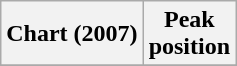<table class="wikitable">
<tr>
<th>Chart (2007)</th>
<th>Peak<br>position</th>
</tr>
<tr>
</tr>
</table>
